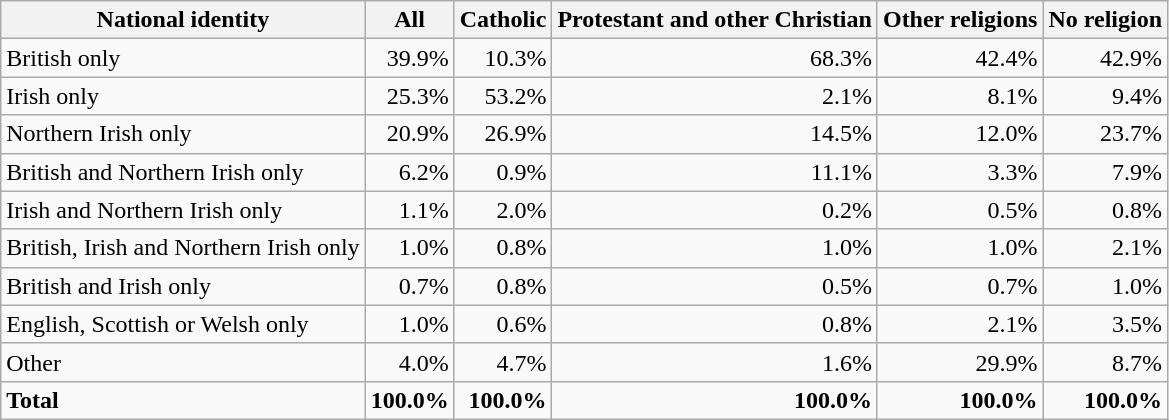<table class="wikitable sortable" style="text-align:right">
<tr>
<th>National identity</th>
<th>All</th>
<th>Catholic</th>
<th>Protestant and other Christian</th>
<th>Other religions</th>
<th>No religion</th>
</tr>
<tr>
<td style="text-align:left">British only</td>
<td>39.9%</td>
<td>10.3%</td>
<td>68.3%</td>
<td>42.4%</td>
<td>42.9%</td>
</tr>
<tr>
<td style="text-align:left">Irish only</td>
<td>25.3%</td>
<td>53.2%</td>
<td>2.1%</td>
<td>8.1%</td>
<td>9.4%</td>
</tr>
<tr>
<td style="text-align:left">Northern Irish only</td>
<td>20.9%</td>
<td>26.9%</td>
<td>14.5%</td>
<td>12.0%</td>
<td>23.7%</td>
</tr>
<tr>
<td style="text-align:left">British and Northern Irish only</td>
<td>6.2%</td>
<td>0.9%</td>
<td>11.1%</td>
<td>3.3%</td>
<td>7.9%</td>
</tr>
<tr>
<td style="text-align:left">Irish and Northern Irish only</td>
<td>1.1%</td>
<td>2.0%</td>
<td>0.2%</td>
<td>0.5%</td>
<td>0.8%</td>
</tr>
<tr>
<td style="text-align:left">British, Irish and Northern Irish only</td>
<td>1.0%</td>
<td>0.8%</td>
<td>1.0%</td>
<td>1.0%</td>
<td>2.1%</td>
</tr>
<tr>
<td style="text-align:left">British and Irish only</td>
<td>0.7%</td>
<td>0.8%</td>
<td>0.5%</td>
<td>0.7%</td>
<td>1.0%</td>
</tr>
<tr>
<td style="text-align:left">English, Scottish or Welsh only</td>
<td>1.0%</td>
<td>0.6%</td>
<td>0.8%</td>
<td>2.1%</td>
<td>3.5%</td>
</tr>
<tr>
<td style="text-align:left">Other</td>
<td>4.0%</td>
<td>4.7%</td>
<td>1.6%</td>
<td>29.9%</td>
<td>8.7%</td>
</tr>
<tr>
<td style="text-align:left"><strong>Total</strong></td>
<td><strong>100.0%</strong></td>
<td><strong>100.0%</strong></td>
<td><strong>100.0%</strong></td>
<td><strong>100.0%</strong></td>
<td><strong>100.0%</strong></td>
</tr>
</table>
